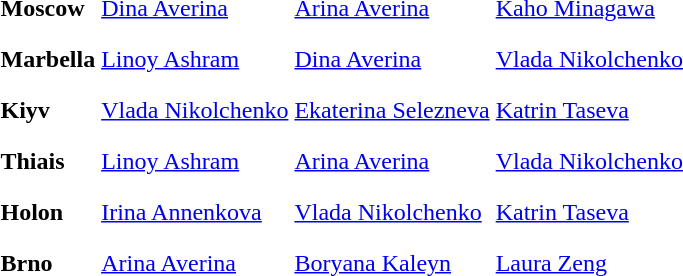<table>
<tr>
<th scope=row style="text-align:left">Moscow</th>
<td style="height:30px;"> <a href='#'>Dina Averina</a></td>
<td style="height:30px;"> <a href='#'>Arina Averina</a></td>
<td style="height:30px;"> <a href='#'>Kaho Minagawa</a></td>
</tr>
<tr>
<th scope=row style="text-align:left">Marbella</th>
<td style="height:30px;"> <a href='#'>Linoy Ashram</a></td>
<td style="height:30px;"> <a href='#'>Dina Averina</a></td>
<td style="height:30px;"> <a href='#'>Vlada Nikolchenko</a></td>
</tr>
<tr>
<th scope=row style="text-align:left">Kiyv</th>
<td style="height:30px;"> <a href='#'>Vlada Nikolchenko</a></td>
<td style="height:30px;"> <a href='#'>Ekaterina Selezneva</a></td>
<td style="height:30px;"> <a href='#'>Katrin Taseva</a></td>
</tr>
<tr>
<th scope=row style="text-align:left">Thiais</th>
<td style="height:30px;"> <a href='#'>Linoy Ashram</a></td>
<td style="height:30px;"> <a href='#'>Arina Averina</a></td>
<td style="height:30px;"> <a href='#'>Vlada Nikolchenko</a></td>
</tr>
<tr>
<th scope=row style="text-align:left">Holon</th>
<td style="height:30px;"> <a href='#'>Irina Annenkova</a></td>
<td style="height:30px;"> <a href='#'>Vlada Nikolchenko</a></td>
<td style="height:30px;"> <a href='#'>Katrin Taseva</a></td>
</tr>
<tr>
<th scope=row style="text-align:left">Brno</th>
<td style="height:30px;"> <a href='#'>Arina Averina</a></td>
<td style="height:30px;"> <a href='#'>Boryana Kaleyn</a></td>
<td style="height:30px;"> <a href='#'>Laura Zeng</a></td>
</tr>
<tr>
</tr>
</table>
